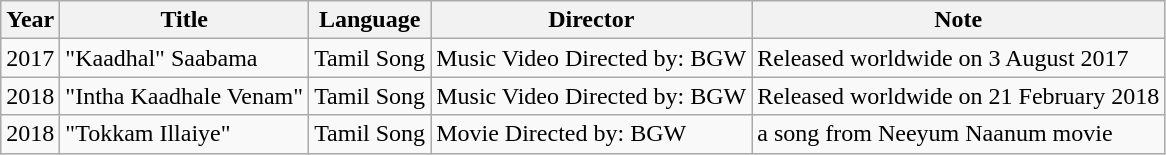<table class="wikitable">
<tr>
<th>Year</th>
<th>Title</th>
<th>Language</th>
<th>Director</th>
<th>Note</th>
</tr>
<tr>
<td>2017</td>
<td>"Kaadhal"  Saabama</td>
<td>Tamil Song</td>
<td>Music Video Directed by: BGW</td>
<td>Released worldwide on 3 August 2017</td>
</tr>
<tr>
<td>2018</td>
<td>"Intha Kaadhale Venam"</td>
<td>Tamil Song</td>
<td>Music Video Directed by: BGW</td>
<td>Released worldwide on 21 February 2018</td>
</tr>
<tr>
<td>2018</td>
<td>"Tokkam Illaiye"</td>
<td>Tamil Song</td>
<td>Movie Directed by: BGW</td>
<td>a song from Neeyum Naanum movie</td>
</tr>
</table>
